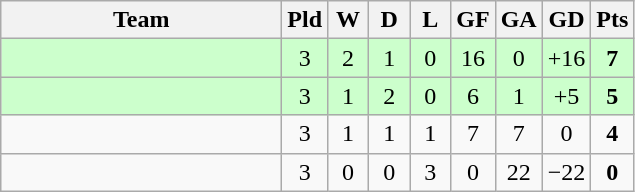<table class="wikitable" style="text-align:center;">
<tr>
<th width=180>Team</th>
<th width=20>Pld</th>
<th width=20>W</th>
<th width=20>D</th>
<th width=20>L</th>
<th width=20>GF</th>
<th width=20>GA</th>
<th width=20>GD</th>
<th width=20>Pts</th>
</tr>
<tr bgcolor=ccffcc>
<td align="left"></td>
<td>3</td>
<td>2</td>
<td>1</td>
<td>0</td>
<td>16</td>
<td>0</td>
<td>+16</td>
<td><strong>7</strong></td>
</tr>
<tr bgcolor=ccffcc>
<td align="left"><em></em></td>
<td>3</td>
<td>1</td>
<td>2</td>
<td>0</td>
<td>6</td>
<td>1</td>
<td>+5</td>
<td><strong>5</strong></td>
</tr>
<tr>
<td align="left"></td>
<td>3</td>
<td>1</td>
<td>1</td>
<td>1</td>
<td>7</td>
<td>7</td>
<td>0</td>
<td><strong>4</strong></td>
</tr>
<tr>
<td align="left"></td>
<td>3</td>
<td>0</td>
<td>0</td>
<td>3</td>
<td>0</td>
<td>22</td>
<td>−22</td>
<td><strong>0</strong></td>
</tr>
</table>
